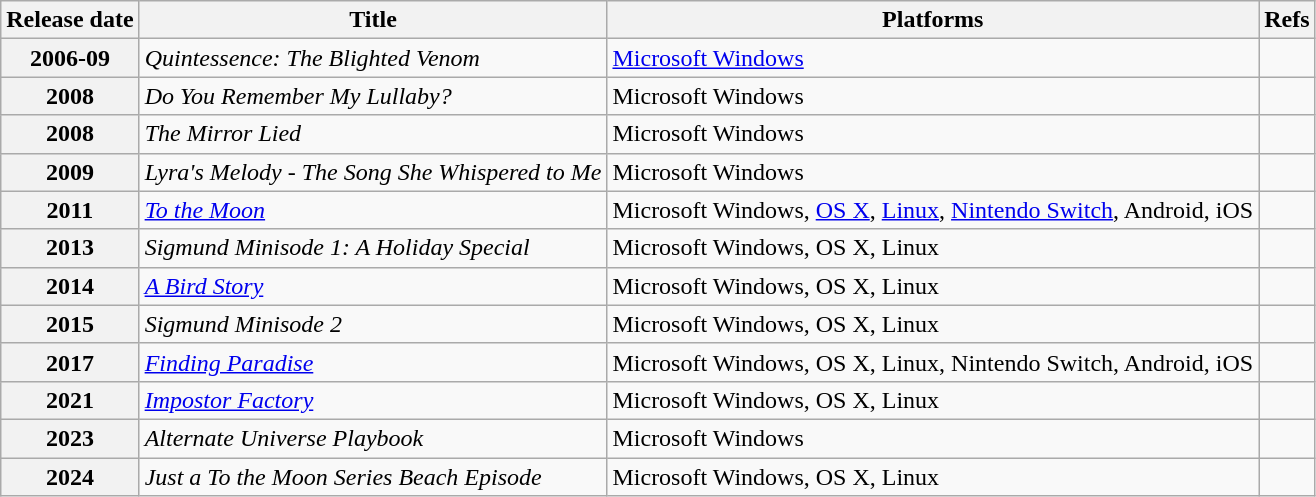<table class="wikitable">
<tr>
<th>Release date</th>
<th>Title</th>
<th>Platforms</th>
<th>Refs</th>
</tr>
<tr>
<th>2006-09</th>
<td><em>Quintessence: The Blighted Venom</em></td>
<td><a href='#'>Microsoft Windows</a></td>
<td></td>
</tr>
<tr>
<th>2008</th>
<td><em>Do You Remember My Lullaby?</em></td>
<td>Microsoft Windows</td>
<td></td>
</tr>
<tr>
<th>2008</th>
<td><em>The Mirror Lied</em></td>
<td>Microsoft Windows</td>
<td></td>
</tr>
<tr>
<th>2009</th>
<td><em>Lyra's Melody - The Song She Whispered to Me</em></td>
<td>Microsoft Windows</td>
<td></td>
</tr>
<tr>
<th>2011</th>
<td><em><a href='#'>To the Moon</a></em></td>
<td>Microsoft Windows, <a href='#'>OS X</a>, <a href='#'>Linux</a>, <a href='#'>Nintendo Switch</a>, Android, iOS</td>
<td></td>
</tr>
<tr>
<th>2013</th>
<td><em>Sigmund Minisode 1: A Holiday Special</em></td>
<td>Microsoft Windows, OS X, Linux</td>
<td></td>
</tr>
<tr>
<th>2014</th>
<td><em><a href='#'>A Bird Story</a></em></td>
<td>Microsoft Windows, OS X, Linux</td>
<td></td>
</tr>
<tr>
<th>2015</th>
<td><em>Sigmund Minisode 2</em></td>
<td>Microsoft Windows, OS X, Linux</td>
<td></td>
</tr>
<tr>
<th>2017</th>
<td><em><a href='#'>Finding Paradise</a></em></td>
<td>Microsoft Windows, OS X, Linux, Nintendo Switch, Android, iOS</td>
<td></td>
</tr>
<tr>
<th>2021</th>
<td><em><a href='#'>Impostor Factory</a></em></td>
<td>Microsoft Windows, OS X, Linux</td>
<td></td>
</tr>
<tr>
<th>2023</th>
<td><em>Alternate Universe Playbook</em></td>
<td>Microsoft Windows</td>
<td></td>
</tr>
<tr>
<th>2024</th>
<td><em>Just a To the Moon Series Beach Episode</em></td>
<td>Microsoft Windows, OS X, Linux</td>
<td></td>
</tr>
</table>
